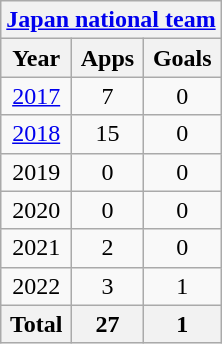<table class="wikitable" style="text-align:center">
<tr>
<th colspan=3><a href='#'>Japan national team</a></th>
</tr>
<tr>
<th>Year</th>
<th>Apps</th>
<th>Goals</th>
</tr>
<tr>
<td><a href='#'>2017</a></td>
<td>7</td>
<td>0</td>
</tr>
<tr>
<td><a href='#'>2018</a></td>
<td>15</td>
<td>0</td>
</tr>
<tr>
<td>2019</td>
<td>0</td>
<td>0</td>
</tr>
<tr>
<td>2020</td>
<td>0</td>
<td>0</td>
</tr>
<tr>
<td>2021</td>
<td>2</td>
<td>0</td>
</tr>
<tr>
<td>2022</td>
<td>3</td>
<td>1</td>
</tr>
<tr>
<th>Total</th>
<th>27</th>
<th>1</th>
</tr>
</table>
